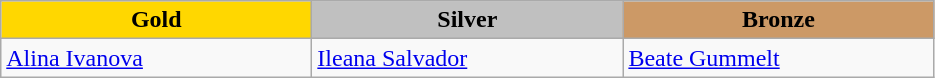<table class="wikitable" style="text-align:left">
<tr align="center">
<td width=200 bgcolor=gold><strong>Gold</strong></td>
<td width=200 bgcolor=silver><strong>Silver</strong></td>
<td width=200 bgcolor=CC9966><strong>Bronze</strong></td>
</tr>
<tr>
<td><a href='#'>Alina Ivanova</a><br><em></em></td>
<td><a href='#'>Ileana Salvador</a><br><em></em></td>
<td><a href='#'>Beate Gummelt</a><br><em></em></td>
</tr>
</table>
